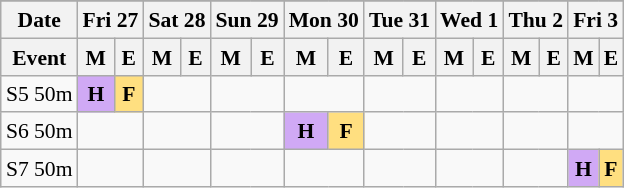<table class="wikitable" style="margin:0.5em auto; font-size:90%; line-height:1.25em;">
<tr align="center">
</tr>
<tr>
<th>Date</th>
<th colspan="2">Fri 27</th>
<th colspan="2">Sat 28</th>
<th colspan="2">Sun 29</th>
<th colspan="2">Mon 30</th>
<th colspan="2">Tue 31</th>
<th colspan="2">Wed 1</th>
<th colspan="2">Thu 2</th>
<th colspan="2">Fri 3</th>
</tr>
<tr>
<th>Event</th>
<th>M</th>
<th>E</th>
<th>M</th>
<th>E</th>
<th>M</th>
<th>E</th>
<th>M</th>
<th>E</th>
<th>M</th>
<th>E</th>
<th>M</th>
<th>E</th>
<th>M</th>
<th>E</th>
<th>M</th>
<th>E</th>
</tr>
<tr align="center">
<td align="left">S5 50m</td>
<td bgcolor="#D0A9F5"><strong>H</strong></td>
<td bgcolor="#FFDF80"><strong>F</strong></td>
<td colspan="2"></td>
<td colspan="2"></td>
<td colspan="2"></td>
<td colspan="2"></td>
<td colspan="2"></td>
<td colspan="2"></td>
<td colspan="2"></td>
</tr>
<tr align="center">
<td align="left">S6 50m</td>
<td colspan="2"></td>
<td colspan="2"></td>
<td colspan="2"></td>
<td bgcolor="#D0A9F5"><strong>H</strong></td>
<td bgcolor="#FFDF80"><strong>F</strong></td>
<td colspan="2"></td>
<td colspan="2"></td>
<td colspan="2"></td>
<td colspan="2"></td>
</tr>
<tr align="center">
<td align="left">S7 50m</td>
<td colspan="2"></td>
<td colspan="2"></td>
<td colspan="2"></td>
<td colspan="2"></td>
<td colspan="2"></td>
<td colspan="2"></td>
<td colspan="2"></td>
<td bgcolor="#D0A9F5"><strong>H</strong></td>
<td bgcolor="#FFDF80"><strong>F</strong></td>
</tr>
</table>
